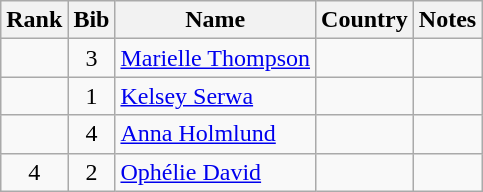<table class="wikitable sortable" style="text-align:center">
<tr>
<th>Rank</th>
<th>Bib</th>
<th>Name</th>
<th>Country</th>
<th>Notes</th>
</tr>
<tr>
<td></td>
<td>3</td>
<td align=left><a href='#'>Marielle Thompson</a></td>
<td align=left></td>
<td></td>
</tr>
<tr>
<td></td>
<td>1</td>
<td align=left><a href='#'>Kelsey Serwa</a></td>
<td align=left></td>
<td></td>
</tr>
<tr>
<td></td>
<td>4</td>
<td align=left><a href='#'>Anna Holmlund</a></td>
<td align=left></td>
<td></td>
</tr>
<tr>
<td>4</td>
<td>2</td>
<td align=left><a href='#'>Ophélie David</a></td>
<td align=left></td>
<td></td>
</tr>
</table>
